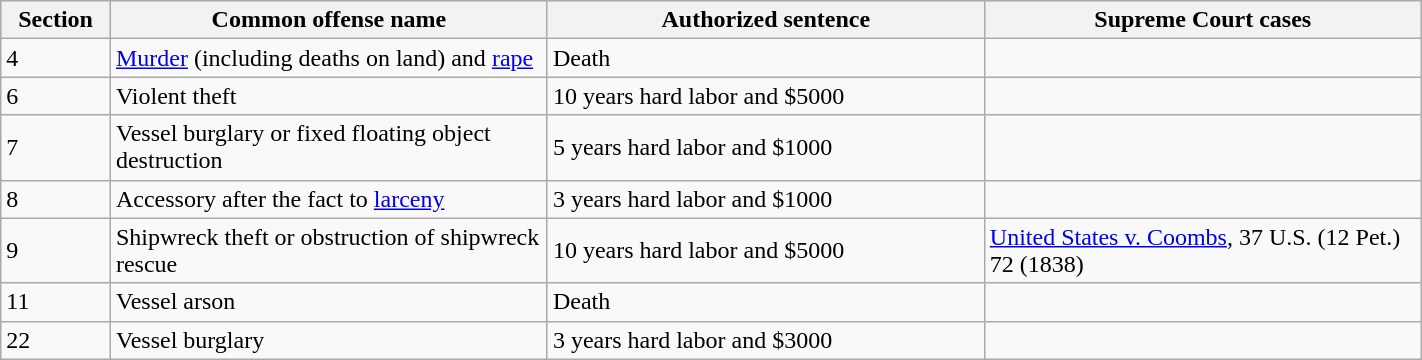<table class="wikitable" style="width:75%">
<tr>
<th scope=col width="5%">Section</th>
<th scope=col width="23%">Common offense name</th>
<th scope=col width="23%">Authorized sentence</th>
<th scope=col width="23%">Supreme Court cases</th>
</tr>
<tr>
<td>4</td>
<td><a href='#'>Murder</a> (including deaths on land) and <a href='#'>rape</a></td>
<td>Death</td>
<td></td>
</tr>
<tr>
<td>6</td>
<td>Violent theft</td>
<td>10 years hard labor and $5000</td>
<td></td>
</tr>
<tr>
<td>7</td>
<td>Vessel burglary or fixed floating object destruction</td>
<td>5 years hard labor and $1000</td>
<td></td>
</tr>
<tr>
<td>8</td>
<td>Accessory after the fact to <a href='#'>larceny</a></td>
<td>3 years hard labor and $1000</td>
<td></td>
</tr>
<tr>
<td>9</td>
<td>Shipwreck theft or obstruction of shipwreck rescue</td>
<td>10 years hard labor and $5000</td>
<td><a href='#'>United States v. Coombs</a>, 37 U.S. (12 Pet.) 72 (1838)</td>
</tr>
<tr>
<td>11</td>
<td>Vessel arson</td>
<td>Death</td>
<td></td>
</tr>
<tr>
<td>22</td>
<td>Vessel burglary</td>
<td>3 years hard labor and $3000</td>
<td></td>
</tr>
</table>
